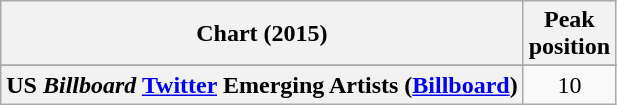<table class="wikitable sortable plainrowheaders" style="text-align:center">
<tr>
<th scope="col">Chart (2015)</th>
<th scope="col">Peak<br>position</th>
</tr>
<tr>
</tr>
<tr>
<th scope="row">US <em>Billboard</em> <a href='#'>Twitter</a> Emerging Artists (<a href='#'>Billboard</a>)</th>
<td>10</td>
</tr>
</table>
